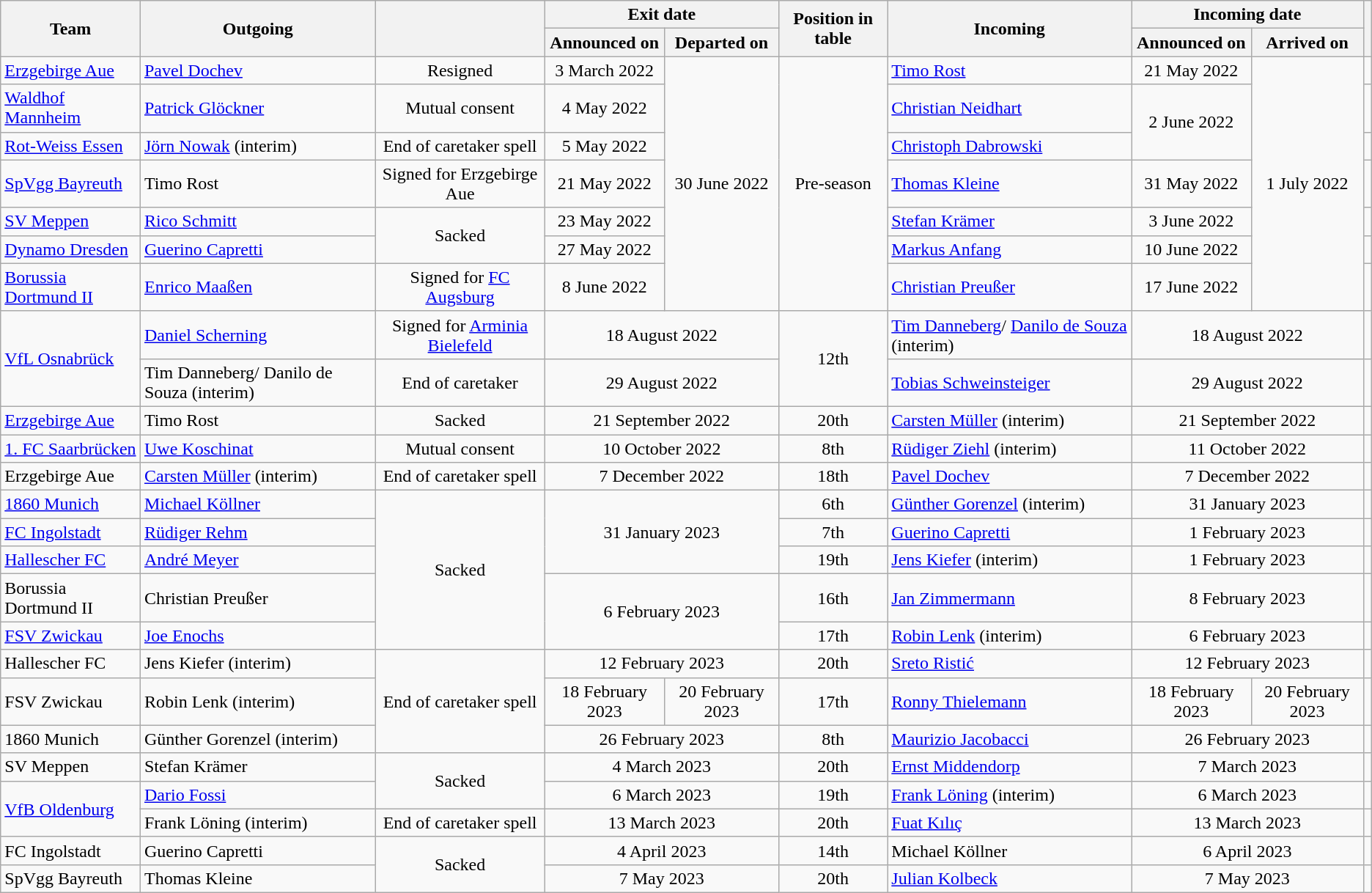<table class="wikitable" style="text-align:center">
<tr>
<th rowspan="2">Team</th>
<th rowspan="2">Outgoing</th>
<th rowspan="2"></th>
<th colspan="2">Exit date</th>
<th rowspan="2">Position in table</th>
<th rowspan="2">Incoming</th>
<th colspan="2">Incoming date</th>
<th rowspan="2"></th>
</tr>
<tr>
<th>Announced on</th>
<th>Departed on</th>
<th>Announced on</th>
<th>Arrived on</th>
</tr>
<tr>
<td align="left"><a href='#'>Erzgebirge Aue</a></td>
<td align="left"> <a href='#'>Pavel Dochev</a></td>
<td>Resigned</td>
<td>3 March 2022</td>
<td rowspan=7>30 June 2022</td>
<td rowspan=7>Pre-season</td>
<td align="left"> <a href='#'>Timo Rost</a></td>
<td>21 May 2022</td>
<td rowspan=7>1 July 2022</td>
<td></td>
</tr>
<tr>
<td align="left"><a href='#'>Waldhof Mannheim</a></td>
<td align="left"> <a href='#'>Patrick Glöckner</a></td>
<td>Mutual consent</td>
<td>4 May 2022</td>
<td align="left"> <a href='#'>Christian Neidhart</a></td>
<td rowspan=2>2 June 2022</td>
<td></td>
</tr>
<tr>
<td align="left"><a href='#'>Rot-Weiss Essen</a></td>
<td align="left"> <a href='#'>Jörn Nowak</a> (interim)</td>
<td>End of caretaker spell</td>
<td>5 May 2022</td>
<td align="left"> <a href='#'>Christoph Dabrowski</a></td>
<td></td>
</tr>
<tr>
<td align="left"><a href='#'>SpVgg Bayreuth</a></td>
<td align="left"> Timo Rost</td>
<td>Signed for Erzgebirge Aue</td>
<td>21 May 2022</td>
<td align="left"> <a href='#'>Thomas Kleine</a></td>
<td>31 May 2022</td>
<td></td>
</tr>
<tr>
<td align="left"><a href='#'>SV Meppen</a></td>
<td align="left"> <a href='#'>Rico Schmitt</a></td>
<td rowspan=2>Sacked</td>
<td>23 May 2022</td>
<td align="left"> <a href='#'>Stefan Krämer</a></td>
<td>3 June 2022</td>
<td></td>
</tr>
<tr>
<td align="left"><a href='#'>Dynamo Dresden</a></td>
<td align="left"> <a href='#'>Guerino Capretti</a></td>
<td>27 May 2022</td>
<td align="left"> <a href='#'>Markus Anfang</a></td>
<td>10 June 2022</td>
<td></td>
</tr>
<tr>
<td align="left"><a href='#'>Borussia Dortmund II</a></td>
<td align="left"> <a href='#'>Enrico Maaßen</a></td>
<td>Signed for <a href='#'>FC Augsburg</a></td>
<td>8 June 2022</td>
<td align="left"> <a href='#'>Christian Preußer</a></td>
<td>17 June 2022</td>
<td></td>
</tr>
<tr>
<td align="left" rowspan=2><a href='#'>VfL Osnabrück</a></td>
<td align="left"> <a href='#'>Daniel Scherning</a></td>
<td>Signed for <a href='#'>Arminia Bielefeld</a></td>
<td colspan=2>18 August 2022</td>
<td rowspan=2>12th</td>
<td align="left"> <a href='#'>Tim Danneberg</a>/ <a href='#'>Danilo de Souza</a> (interim)</td>
<td colspan=2>18 August 2022</td>
<td></td>
</tr>
<tr>
<td align="left"> Tim Danneberg/ Danilo de Souza (interim)</td>
<td>End of caretaker</td>
<td colspan=2>29 August 2022</td>
<td align="left"> <a href='#'>Tobias Schweinsteiger</a></td>
<td colspan=2>29 August 2022</td>
<td></td>
</tr>
<tr>
<td align="left"><a href='#'>Erzgebirge Aue</a></td>
<td align="left"> Timo Rost</td>
<td>Sacked</td>
<td colspan=2>21 September 2022</td>
<td>20th</td>
<td align="left"> <a href='#'>Carsten Müller</a> (interim)</td>
<td colspan=2>21 September 2022</td>
<td></td>
</tr>
<tr>
<td align="left"><a href='#'>1. FC Saarbrücken</a></td>
<td align="left"> <a href='#'>Uwe Koschinat</a></td>
<td>Mutual consent</td>
<td colspan=2>10 October 2022</td>
<td>8th</td>
<td align="left"> <a href='#'>Rüdiger Ziehl</a> (interim)</td>
<td colspan=2>11 October 2022</td>
<td></td>
</tr>
<tr>
<td align="left">Erzgebirge Aue</td>
<td align="left"> <a href='#'>Carsten Müller</a> (interim)</td>
<td>End of caretaker spell</td>
<td colspan=2>7 December 2022</td>
<td>18th</td>
<td align="left"> <a href='#'>Pavel Dochev</a></td>
<td colspan=2>7 December 2022</td>
<td></td>
</tr>
<tr>
<td align="left"><a href='#'>1860 Munich</a></td>
<td align="left"> <a href='#'>Michael Köllner</a></td>
<td rowspan=5>Sacked</td>
<td colspan=2 rowspan=3>31 January 2023</td>
<td>6th</td>
<td align="left"> <a href='#'>Günther Gorenzel</a> (interim)</td>
<td colspan=2>31 January 2023</td>
<td></td>
</tr>
<tr>
<td align="left"><a href='#'>FC Ingolstadt</a></td>
<td align="left"> <a href='#'>Rüdiger Rehm</a></td>
<td>7th</td>
<td align="left"> <a href='#'>Guerino Capretti</a></td>
<td colspan=2>1 February 2023</td>
<td></td>
</tr>
<tr>
<td align="left"><a href='#'>Hallescher FC</a></td>
<td align="left"> <a href='#'>André Meyer</a></td>
<td>19th</td>
<td align="left"> <a href='#'>Jens Kiefer</a> (interim)</td>
<td colspan=2>1 February 2023</td>
<td></td>
</tr>
<tr>
<td align="left">Borussia Dortmund II</td>
<td align="left"> Christian Preußer</td>
<td colspan=2 rowspan=2>6 February 2023</td>
<td>16th</td>
<td align="left"> <a href='#'>Jan Zimmermann</a></td>
<td colspan=2>8 February 2023</td>
<td></td>
</tr>
<tr>
<td align="left"><a href='#'>FSV Zwickau</a></td>
<td align="left"> <a href='#'>Joe Enochs</a></td>
<td>17th</td>
<td align="left"> <a href='#'>Robin Lenk</a> (interim)</td>
<td colspan=2>6 February 2023</td>
<td></td>
</tr>
<tr>
<td align="left">Hallescher FC</td>
<td align="left"> Jens Kiefer (interim)</td>
<td rowspan=3>End of caretaker spell</td>
<td colspan=2>12 February 2023</td>
<td>20th</td>
<td align="left"> <a href='#'>Sreto Ristić</a></td>
<td colspan=2>12 February 2023</td>
<td></td>
</tr>
<tr>
<td align="left">FSV Zwickau</td>
<td align="left"> Robin Lenk (interim)</td>
<td>18 February 2023</td>
<td>20 February 2023</td>
<td>17th</td>
<td align="left"> <a href='#'>Ronny Thielemann</a></td>
<td>18 February 2023</td>
<td>20 February 2023</td>
<td></td>
</tr>
<tr>
<td align="left">1860 Munich</td>
<td align="left"> Günther Gorenzel (interim)</td>
<td colspan=2>26 February 2023</td>
<td>8th</td>
<td align="left"> <a href='#'>Maurizio Jacobacci</a></td>
<td colspan=2>26 February 2023</td>
<td></td>
</tr>
<tr>
<td align="left">SV Meppen</td>
<td align="left"> Stefan Krämer</td>
<td rowspan=2>Sacked</td>
<td colspan=2>4 March 2023</td>
<td>20th</td>
<td align="left"> <a href='#'>Ernst Middendorp</a></td>
<td colspan=2>7 March 2023</td>
<td></td>
</tr>
<tr>
<td align="left" rowspan=2><a href='#'>VfB Oldenburg</a></td>
<td align="left"> <a href='#'>Dario Fossi</a></td>
<td colspan=2>6 March 2023</td>
<td>19th</td>
<td align="left"> <a href='#'>Frank Löning</a> (interim)</td>
<td colspan=2>6 March 2023</td>
<td></td>
</tr>
<tr>
<td align="left"> Frank Löning  (interim)</td>
<td>End of caretaker spell</td>
<td colspan=2>13 March 2023</td>
<td>20th</td>
<td align="left"> <a href='#'>Fuat Kılıç</a></td>
<td colspan=2>13 March 2023</td>
<td></td>
</tr>
<tr>
<td align="left">FC Ingolstadt</td>
<td align="left"> Guerino Capretti</td>
<td rowspan=2>Sacked</td>
<td colspan=2>4 April 2023</td>
<td>14th</td>
<td align="left"> Michael Köllner</td>
<td colspan=2>6 April 2023</td>
<td></td>
</tr>
<tr>
<td align="left">SpVgg Bayreuth</td>
<td align="left"> Thomas Kleine</td>
<td colspan=2>7 May 2023</td>
<td>20th</td>
<td align="left"> <a href='#'>Julian Kolbeck</a></td>
<td colspan=2>7 May 2023</td>
<td></td>
</tr>
</table>
